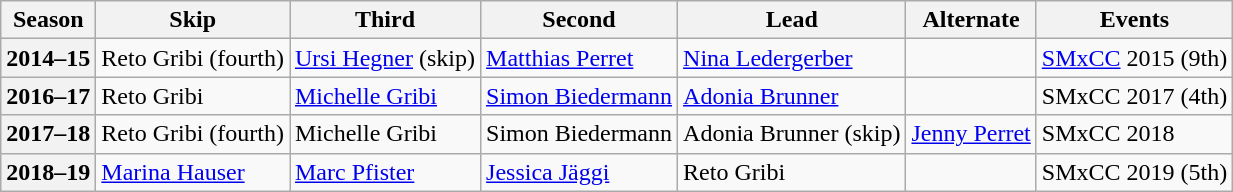<table class="wikitable">
<tr>
<th scope="col">Season</th>
<th scope="col">Skip</th>
<th scope="col">Third</th>
<th scope="col">Second</th>
<th scope="col">Lead</th>
<th scope="col">Alternate</th>
<th scope="col">Events</th>
</tr>
<tr>
<th scope="row">2014–15</th>
<td>Reto Gribi (fourth)</td>
<td><a href='#'>Ursi Hegner</a> (skip)</td>
<td><a href='#'>Matthias Perret</a></td>
<td><a href='#'>Nina Ledergerber</a></td>
<td></td>
<td><a href='#'>SMxCC</a> 2015 (9th)</td>
</tr>
<tr>
<th scope="row">2016–17</th>
<td>Reto Gribi</td>
<td><a href='#'>Michelle Gribi</a></td>
<td><a href='#'>Simon Biedermann</a></td>
<td><a href='#'>Adonia Brunner</a></td>
<td></td>
<td>SMxCC 2017 (4th)</td>
</tr>
<tr>
<th scope="row">2017–18</th>
<td>Reto Gribi (fourth)</td>
<td>Michelle Gribi</td>
<td>Simon Biedermann</td>
<td>Adonia Brunner (skip)</td>
<td><a href='#'>Jenny Perret</a></td>
<td>SMxCC 2018 </td>
</tr>
<tr>
<th scope="row">2018–19</th>
<td><a href='#'>Marina Hauser</a></td>
<td><a href='#'>Marc Pfister</a></td>
<td><a href='#'>Jessica Jäggi</a></td>
<td>Reto Gribi</td>
<td></td>
<td>SMxCC 2019 (5th)</td>
</tr>
</table>
